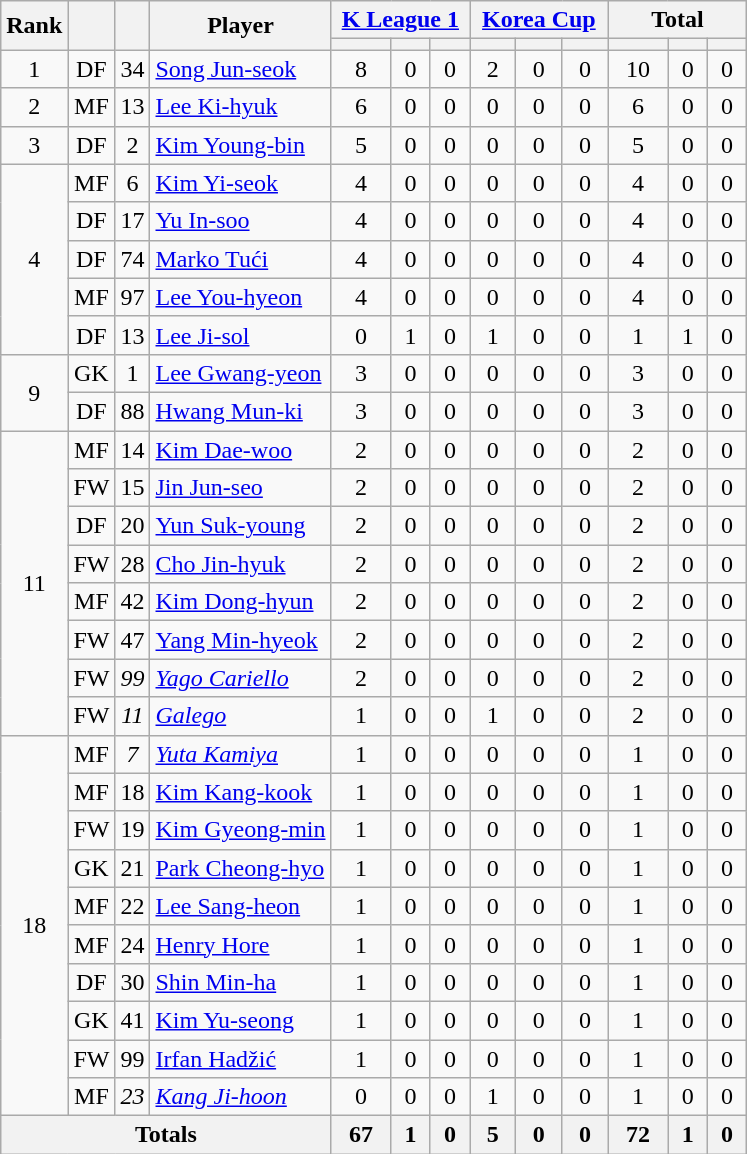<table class="wikitable sortable" style="text-align:center">
<tr>
<th rowspan="2">Rank</th>
<th rowspan="2"></th>
<th rowspan="2"></th>
<th rowspan="2">Player</th>
<th colspan="3" style="width:85px;"><a href='#'>K League 1</a></th>
<th colspan="3" style="width:85px;"><a href='#'>Korea Cup</a></th>
<th colspan="3" style="width:85px;">Total</th>
</tr>
<tr>
<th></th>
<th></th>
<th></th>
<th></th>
<th></th>
<th></th>
<th></th>
<th></th>
<th></th>
</tr>
<tr>
<td>1</td>
<td>DF</td>
<td>34</td>
<td align=left> <a href='#'>Song Jun-seok</a></td>
<td>8</td>
<td>0</td>
<td>0</td>
<td>2</td>
<td>0</td>
<td>0</td>
<td>10</td>
<td>0</td>
<td>0</td>
</tr>
<tr>
<td>2</td>
<td>MF</td>
<td>13</td>
<td align=left> <a href='#'>Lee Ki-hyuk</a></td>
<td>6</td>
<td>0</td>
<td>0</td>
<td>0</td>
<td>0</td>
<td>0</td>
<td>6</td>
<td>0</td>
<td>0</td>
</tr>
<tr>
<td>3</td>
<td>DF</td>
<td>2</td>
<td align=left> <a href='#'>Kim Young-bin</a></td>
<td>5</td>
<td>0</td>
<td>0</td>
<td>0</td>
<td>0</td>
<td>0</td>
<td>5</td>
<td>0</td>
<td>0</td>
</tr>
<tr>
<td rowspan="5">4</td>
<td>MF</td>
<td>6</td>
<td align=left> <a href='#'>Kim Yi-seok</a></td>
<td>4</td>
<td>0</td>
<td>0</td>
<td>0</td>
<td>0</td>
<td>0</td>
<td>4</td>
<td>0</td>
<td>0</td>
</tr>
<tr>
<td>DF</td>
<td>17</td>
<td align=left> <a href='#'>Yu In-soo</a></td>
<td>4</td>
<td>0</td>
<td>0</td>
<td>0</td>
<td>0</td>
<td>0</td>
<td>4</td>
<td>0</td>
<td>0</td>
</tr>
<tr>
<td>DF</td>
<td>74</td>
<td align=left> <a href='#'>Marko Tući</a></td>
<td>4</td>
<td>0</td>
<td>0</td>
<td>0</td>
<td>0</td>
<td>0</td>
<td>4</td>
<td>0</td>
<td>0</td>
</tr>
<tr>
<td>MF</td>
<td>97</td>
<td align=left> <a href='#'>Lee You-hyeon</a></td>
<td>4</td>
<td>0</td>
<td>0</td>
<td>0</td>
<td>0</td>
<td>0</td>
<td>4</td>
<td>0</td>
<td>0</td>
</tr>
<tr>
<td>DF</td>
<td>13</td>
<td align=left> <a href='#'>Lee Ji-sol</a></td>
<td>0</td>
<td>1</td>
<td>0</td>
<td>1</td>
<td>0</td>
<td>0</td>
<td>1</td>
<td>1</td>
<td>0</td>
</tr>
<tr>
<td rowspan="2">9</td>
<td>GK</td>
<td>1</td>
<td align=left> <a href='#'>Lee Gwang-yeon</a></td>
<td>3</td>
<td>0</td>
<td>0</td>
<td>0</td>
<td>0</td>
<td>0</td>
<td>3</td>
<td>0</td>
<td>0</td>
</tr>
<tr>
<td>DF</td>
<td>88</td>
<td align=left> <a href='#'>Hwang Mun-ki</a></td>
<td>3</td>
<td>0</td>
<td>0</td>
<td>0</td>
<td>0</td>
<td>0</td>
<td>3</td>
<td>0</td>
<td>0</td>
</tr>
<tr>
<td rowspan="8">11</td>
<td>MF</td>
<td>14</td>
<td align=left> <a href='#'>Kim Dae-woo</a></td>
<td>2</td>
<td>0</td>
<td>0</td>
<td>0</td>
<td>0</td>
<td>0</td>
<td>2</td>
<td>0</td>
<td>0</td>
</tr>
<tr>
<td>FW</td>
<td>15</td>
<td align=left> <a href='#'>Jin Jun-seo</a></td>
<td>2</td>
<td>0</td>
<td>0</td>
<td>0</td>
<td>0</td>
<td>0</td>
<td>2</td>
<td>0</td>
<td>0</td>
</tr>
<tr>
<td>DF</td>
<td>20</td>
<td align=left> <a href='#'>Yun Suk-young</a></td>
<td>2</td>
<td>0</td>
<td>0</td>
<td>0</td>
<td>0</td>
<td>0</td>
<td>2</td>
<td>0</td>
<td>0</td>
</tr>
<tr>
<td>FW</td>
<td>28</td>
<td align=left> <a href='#'>Cho Jin-hyuk</a></td>
<td>2</td>
<td>0</td>
<td>0</td>
<td>0</td>
<td>0</td>
<td>0</td>
<td>2</td>
<td>0</td>
<td>0</td>
</tr>
<tr>
<td>MF</td>
<td>42</td>
<td align=left> <a href='#'>Kim Dong-hyun</a></td>
<td>2</td>
<td>0</td>
<td>0</td>
<td>0</td>
<td>0</td>
<td>0</td>
<td>2</td>
<td>0</td>
<td>0</td>
</tr>
<tr>
<td>FW</td>
<td>47</td>
<td align=left> <a href='#'>Yang Min-hyeok</a></td>
<td>2</td>
<td>0</td>
<td>0</td>
<td>0</td>
<td>0</td>
<td>0</td>
<td>2</td>
<td>0</td>
<td>0</td>
</tr>
<tr>
<td>FW</td>
<td><em>99</em></td>
<td align=left> <em><a href='#'>Yago Cariello</a></em></td>
<td>2</td>
<td>0</td>
<td>0</td>
<td>0</td>
<td>0</td>
<td>0</td>
<td>2</td>
<td>0</td>
<td>0</td>
</tr>
<tr>
<td>FW</td>
<td><em>11</em></td>
<td align=left> <em><a href='#'>Galego</a></em></td>
<td>1</td>
<td>0</td>
<td>0</td>
<td>1</td>
<td>0</td>
<td>0</td>
<td>2</td>
<td>0</td>
<td>0</td>
</tr>
<tr>
<td rowspan="10">18</td>
<td>MF</td>
<td><em>7</em></td>
<td align=left> <em><a href='#'>Yuta Kamiya</a></em></td>
<td>1</td>
<td>0</td>
<td>0</td>
<td>0</td>
<td>0</td>
<td>0</td>
<td>1</td>
<td>0</td>
<td>0</td>
</tr>
<tr>
<td>MF</td>
<td>18</td>
<td align=left> <a href='#'>Kim Kang-kook</a></td>
<td>1</td>
<td>0</td>
<td>0</td>
<td>0</td>
<td>0</td>
<td>0</td>
<td>1</td>
<td>0</td>
<td>0</td>
</tr>
<tr>
<td>FW</td>
<td>19</td>
<td align=left> <a href='#'>Kim Gyeong-min</a></td>
<td>1</td>
<td>0</td>
<td>0</td>
<td>0</td>
<td>0</td>
<td>0</td>
<td>1</td>
<td>0</td>
<td>0</td>
</tr>
<tr>
<td>GK</td>
<td>21</td>
<td align=left> <a href='#'>Park Cheong-hyo</a></td>
<td>1</td>
<td>0</td>
<td>0</td>
<td>0</td>
<td>0</td>
<td>0</td>
<td>1</td>
<td>0</td>
<td>0</td>
</tr>
<tr>
<td>MF</td>
<td>22</td>
<td align=left> <a href='#'>Lee Sang-heon</a></td>
<td>1</td>
<td>0</td>
<td>0</td>
<td>0</td>
<td>0</td>
<td>0</td>
<td>1</td>
<td>0</td>
<td>0</td>
</tr>
<tr>
<td>MF</td>
<td>24</td>
<td align=left> <a href='#'>Henry Hore</a></td>
<td>1</td>
<td>0</td>
<td>0</td>
<td>0</td>
<td>0</td>
<td>0</td>
<td>1</td>
<td>0</td>
<td>0</td>
</tr>
<tr>
<td>DF</td>
<td>30</td>
<td align=left> <a href='#'>Shin Min-ha</a></td>
<td>1</td>
<td>0</td>
<td>0</td>
<td>0</td>
<td>0</td>
<td>0</td>
<td>1</td>
<td>0</td>
<td>0</td>
</tr>
<tr>
<td>GK</td>
<td>41</td>
<td align=left> <a href='#'>Kim Yu-seong</a></td>
<td>1</td>
<td>0</td>
<td>0</td>
<td>0</td>
<td>0</td>
<td>0</td>
<td>1</td>
<td>0</td>
<td>0</td>
</tr>
<tr>
<td>FW</td>
<td>99</td>
<td align=left> <a href='#'>Irfan Hadžić</a></td>
<td>1</td>
<td>0</td>
<td>0</td>
<td>0</td>
<td>0</td>
<td>0</td>
<td>1</td>
<td>0</td>
<td>0</td>
</tr>
<tr>
<td>MF</td>
<td><em>23</em></td>
<td align=left> <em><a href='#'>Kang Ji-hoon</a></em></td>
<td>0</td>
<td>0</td>
<td>0</td>
<td>1</td>
<td>0</td>
<td>0</td>
<td>1</td>
<td>0</td>
<td>0</td>
</tr>
<tr>
<th colspan="4">Totals</th>
<th>67</th>
<th>1</th>
<th>0</th>
<th>5</th>
<th>0</th>
<th>0</th>
<th>72</th>
<th>1</th>
<th>0</th>
</tr>
</table>
